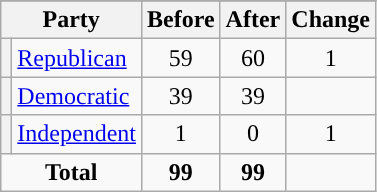<table class="wikitable" style="text-align:center;">
<tr>
</tr>
<tr>
<th colspan=2>Party</th>
<th>Before</th>
<th>After</th>
<th>Change</th>
</tr>
<tr>
<th style="background-color:"></th>
<td style="text-align:left;"><a href='#'>Republican</a></td>
<td>59</td>
<td>60</td>
<td> 1</td>
</tr>
<tr>
<th style="background-color:"></th>
<td style="text-align:left;"><a href='#'>Democratic</a></td>
<td>39</td>
<td>39</td>
<td></td>
</tr>
<tr>
<th style="background-color:"></th>
<td style="text-align:left;"><a href='#'>Independent</a></td>
<td>1</td>
<td>0</td>
<td> 1</td>
</tr>
<tr>
<td colspan=2><strong>Total</strong></td>
<td><strong>99</strong></td>
<td><strong>99</strong></td>
<td></td>
</tr>
</table>
